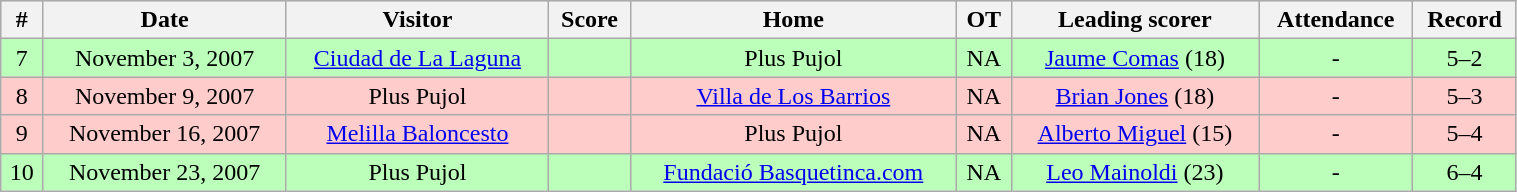<table class="wikitable" width="80%">
<tr align="center"  bgcolor="#dddddd">
<th>#</th>
<th>Date</th>
<th>Visitor</th>
<th>Score</th>
<th>Home</th>
<th>OT</th>
<th>Leading scorer</th>
<th>Attendance</th>
<th>Record</th>
</tr>
<tr align="center" bgcolor="#bbffbb">
<td>7</td>
<td>November 3, 2007</td>
<td><a href='#'>Ciudad de La Laguna</a></td>
<td></td>
<td>Plus Pujol</td>
<td>NA</td>
<td><a href='#'>Jaume Comas</a> (18)</td>
<td>-</td>
<td>5–2</td>
</tr>
<tr align="center"  bgcolor="#ffcccc">
<td>8</td>
<td>November 9, 2007</td>
<td>Plus Pujol</td>
<td></td>
<td><a href='#'>Villa de Los Barrios</a></td>
<td>NA</td>
<td><a href='#'>Brian Jones</a> (18)</td>
<td>-</td>
<td>5–3</td>
</tr>
<tr align="center"  bgcolor="#ffcccc">
<td>9</td>
<td>November 16, 2007</td>
<td><a href='#'>Melilla Baloncesto</a></td>
<td></td>
<td>Plus Pujol</td>
<td>NA</td>
<td><a href='#'>Alberto Miguel</a> (15)</td>
<td>-</td>
<td>5–4</td>
</tr>
<tr align="center" bgcolor="#bbffbb">
<td>10</td>
<td>November 23, 2007</td>
<td>Plus Pujol</td>
<td></td>
<td><a href='#'>Fundació Basquetinca.com</a></td>
<td>NA</td>
<td><a href='#'>Leo Mainoldi</a> (23)</td>
<td>-</td>
<td>6–4</td>
</tr>
</table>
